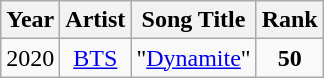<table class="wikitable sortable" style="text-align:center">
<tr>
<th>Year</th>
<th>Artist</th>
<th>Song Title</th>
<th>Rank</th>
</tr>
<tr>
<td>2020</td>
<td><a href='#'>BTS</a></td>
<td>"<a href='#'>Dynamite</a>"</td>
<td><span><strong>50</strong></span></td>
</tr>
</table>
